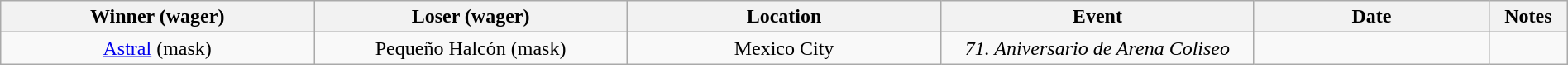<table class="wikitable sortable" width=100%  style="text-align: center">
<tr>
<th width=20% scope="col">Winner (wager)</th>
<th width=20% scope="col">Loser (wager)</th>
<th width=20% scope="col">Location</th>
<th width=20% scope="col">Event</th>
<th width=15% scope="col">Date</th>
<th class="unsortable" width=5% scope="col">Notes</th>
</tr>
<tr>
<td><a href='#'>Astral</a> (mask)</td>
<td>Pequeño Halcón (mask)</td>
<td>Mexico City</td>
<td><em>71. Aniversario de Arena Coliseo</em></td>
<td></td>
<td></td>
</tr>
</table>
